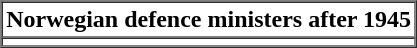<table border=1 cellpadding=2 cellspacing=0 align=right>
<tr>
<td colspan=2 align=center><strong>Norwegian defence ministers after 1945</strong></td>
</tr>
<tr>
<td colspan=2 align=center></td>
</tr>
<tr>
</tr>
</table>
